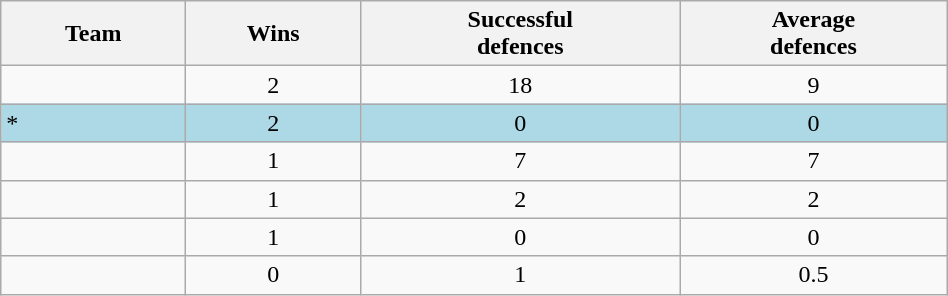<table class="wikitable sortable" style="text-align:center;width:50%">
<tr>
<th>Team</th>
<th>Wins</th>
<th>Successful<br>defences</th>
<th>Average<br>defences</th>
</tr>
<tr>
<td style="text-align:left"></td>
<td>2</td>
<td>18</td>
<td>9</td>
</tr>
<tr>
<td style="text-align:left" bgcolor=lightblue><strong></strong>*</td>
<td bgcolor=lightblue>2</td>
<td bgcolor=lightblue>0</td>
<td bgcolor=lightblue>0</td>
</tr>
<tr>
<td style="text-align:left"></td>
<td>1</td>
<td>7</td>
<td>7</td>
</tr>
<tr>
<td style="text-align:left"></td>
<td>1</td>
<td>2</td>
<td>2</td>
</tr>
<tr>
<td style="text-align:left"></td>
<td>1</td>
<td>0</td>
<td>0</td>
</tr>
<tr>
<td style="text-align:left"></td>
<td>0</td>
<td>1</td>
<td>0.5</td>
</tr>
</table>
